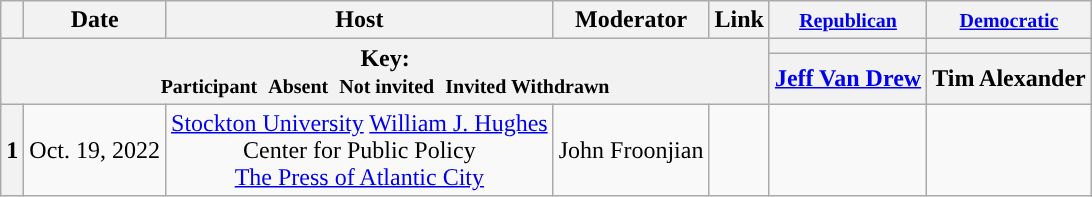<table class="wikitable" style="text-align:center;">
<tr>
<th scope="col"></th>
<th scope="col">Date</th>
<th scope="col">Host</th>
<th scope="col">Moderator</th>
<th scope="col">Link</th>
<th scope="col"><small><a href='#'>Republican</a></small></th>
<th scope="col"><small><a href='#'>Democratic</a></small></th>
</tr>
<tr>
<th colspan="5" rowspan="2">Key:<br> <small>Participant </small>  <small>Absent </small>  <small>Not invited </small>  <small>Invited  Withdrawn</small></th>
<th scope="col" style="background:"></th>
<th scope="col" style="background:"></th>
</tr>
<tr>
<th scope="col"><a href='#'>Jeff Van Drew</a></th>
<th scope="col">Tim Alexander</th>
</tr>
<tr>
<th>1</th>
<td style="white-space:nowrap;">Oct. 19, 2022</td>
<td style="white-space:nowrap;"><a href='#'>Stockton University</a> <a href='#'>William J. Hughes</a><br>Center for Public Policy<br><a href='#'>The Press of Atlantic City</a></td>
<td style="white-space:nowrap;">John Froonjian</td>
<td style="white-space:nowrap;"></td>
<td></td>
<td></td>
</tr>
</table>
